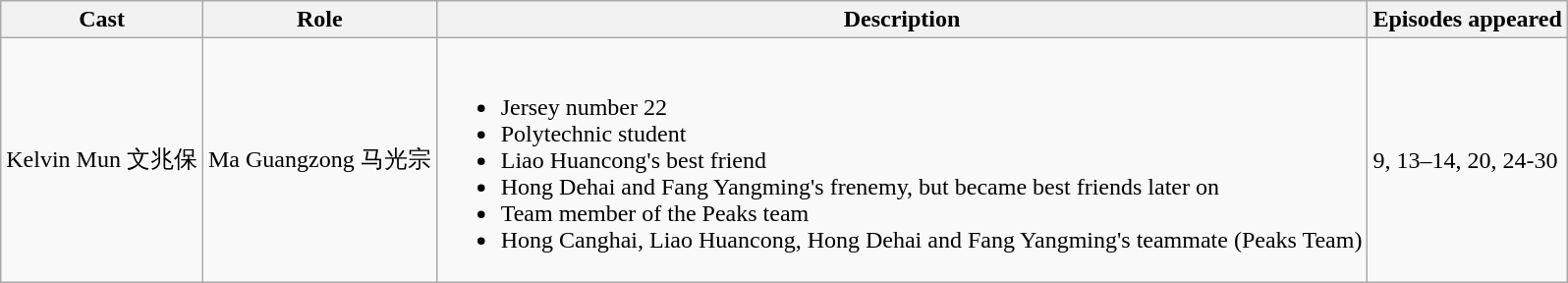<table class="wikitable">
<tr>
<th>Cast</th>
<th>Role</th>
<th>Description</th>
<th>Episodes appeared</th>
</tr>
<tr>
<td>Kelvin Mun 文兆保</td>
<td>Ma Guangzong 马光宗</td>
<td><br><ul><li>Jersey number 22</li><li>Polytechnic student</li><li>Liao Huancong's best friend</li><li>Hong Dehai and Fang Yangming's frenemy, but became best friends later on</li><li>Team member of the Peaks team</li><li>Hong Canghai, Liao Huancong, Hong Dehai and Fang Yangming's teammate (Peaks Team)</li></ul></td>
<td>9, 13–14, 20, 24-30</td>
</tr>
</table>
